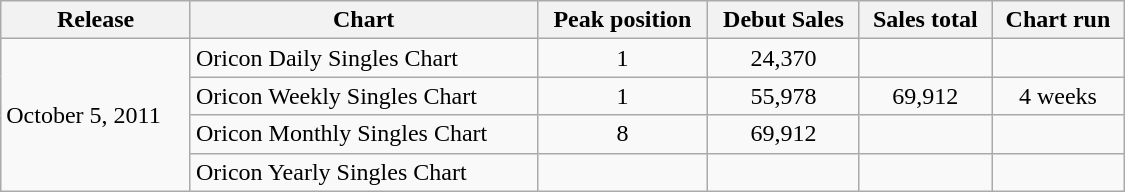<table class="wikitable sortable" width="750px">
<tr>
<th>Release</th>
<th>Chart</th>
<th>Peak position</th>
<th>Debut Sales</th>
<th>Sales total</th>
<th>Chart run</th>
</tr>
<tr>
<td rowspan="4">October 5, 2011</td>
<td>Oricon Daily Singles Chart</td>
<td align="center">1</td>
<td align="center">24,370</td>
<td></td>
<td></td>
</tr>
<tr>
<td>Oricon Weekly Singles Chart</td>
<td align="center">1</td>
<td align="center">55,978</td>
<td align="center">69,912</td>
<td align="center">4 weeks</td>
</tr>
<tr>
<td>Oricon Monthly Singles Chart</td>
<td align="center">8</td>
<td align="center">69,912</td>
<td></td>
<td></td>
</tr>
<tr>
<td>Oricon Yearly Singles Chart</td>
<td align="center"></td>
<td></td>
<td></td>
<td></td>
</tr>
</table>
